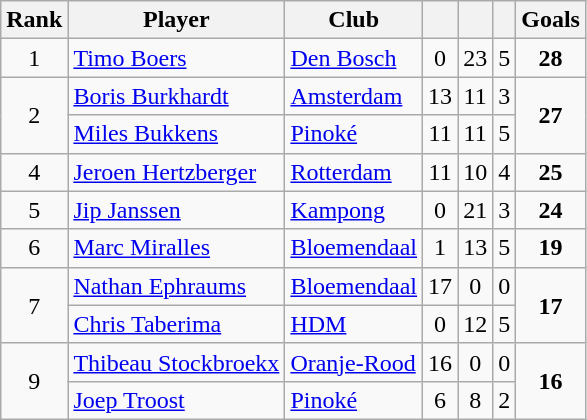<table class="wikitable" style="text-align:center">
<tr>
<th>Rank</th>
<th>Player</th>
<th>Club</th>
<th></th>
<th></th>
<th></th>
<th>Goals</th>
</tr>
<tr>
<td>1</td>
<td align=left> <a href='#'>Timo Boers</a></td>
<td align=left><a href='#'>Den Bosch</a></td>
<td>0</td>
<td>23</td>
<td>5</td>
<td><strong>28</strong></td>
</tr>
<tr>
<td rowspan=2>2</td>
<td align=left> <a href='#'>Boris Burkhardt</a></td>
<td align=left><a href='#'>Amsterdam</a></td>
<td>13</td>
<td>11</td>
<td>3</td>
<td rowspan=2><strong>27</strong></td>
</tr>
<tr>
<td align=left> <a href='#'>Miles Bukkens</a></td>
<td align=left><a href='#'>Pinoké</a></td>
<td>11</td>
<td>11</td>
<td>5</td>
</tr>
<tr>
<td>4</td>
<td align=left> <a href='#'>Jeroen Hertzberger</a></td>
<td align=left><a href='#'>Rotterdam</a></td>
<td>11</td>
<td>10</td>
<td>4</td>
<td><strong>25</strong></td>
</tr>
<tr>
<td>5</td>
<td align=left> <a href='#'>Jip Janssen</a></td>
<td align=left><a href='#'>Kampong</a></td>
<td>0</td>
<td>21</td>
<td>3</td>
<td><strong>24</strong></td>
</tr>
<tr>
<td>6</td>
<td align=left> <a href='#'>Marc Miralles</a></td>
<td align=left><a href='#'>Bloemendaal</a></td>
<td>1</td>
<td>13</td>
<td>5</td>
<td><strong>19</strong></td>
</tr>
<tr>
<td rowspan=2>7</td>
<td align=left> <a href='#'>Nathan Ephraums</a></td>
<td align=left><a href='#'>Bloemendaal</a></td>
<td>17</td>
<td>0</td>
<td>0</td>
<td rowspan=2><strong>17</strong></td>
</tr>
<tr>
<td align=left> <a href='#'>Chris Taberima</a></td>
<td align=left><a href='#'>HDM</a></td>
<td>0</td>
<td>12</td>
<td>5</td>
</tr>
<tr>
<td rowspan=2>9</td>
<td align=left> <a href='#'>Thibeau Stockbroekx</a></td>
<td align=left><a href='#'>Oranje-Rood</a></td>
<td>16</td>
<td>0</td>
<td>0</td>
<td rowspan=2><strong>16</strong></td>
</tr>
<tr>
<td align=left> <a href='#'>Joep Troost</a></td>
<td align=left><a href='#'>Pinoké</a></td>
<td>6</td>
<td>8</td>
<td>2</td>
</tr>
</table>
